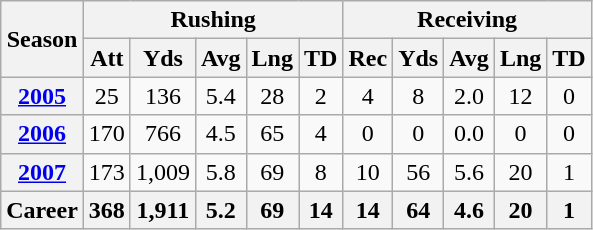<table class="wikitable" style="text-align:center;">
<tr>
<th rowspan="2">Season</th>
<th colspan="5">Rushing</th>
<th colspan="5">Receiving</th>
</tr>
<tr>
<th>Att</th>
<th>Yds</th>
<th>Avg</th>
<th>Lng</th>
<th>TD</th>
<th>Rec</th>
<th>Yds</th>
<th>Avg</th>
<th>Lng</th>
<th>TD</th>
</tr>
<tr>
<th><a href='#'>2005</a></th>
<td>25</td>
<td>136</td>
<td>5.4</td>
<td>28</td>
<td>2</td>
<td>4</td>
<td>8</td>
<td>2.0</td>
<td>12</td>
<td>0</td>
</tr>
<tr>
<th><a href='#'>2006</a></th>
<td>170</td>
<td>766</td>
<td>4.5</td>
<td>65</td>
<td>4</td>
<td>0</td>
<td>0</td>
<td>0.0</td>
<td>0</td>
<td>0</td>
</tr>
<tr>
<th><a href='#'>2007</a></th>
<td>173</td>
<td>1,009</td>
<td>5.8</td>
<td>69</td>
<td>8</td>
<td>10</td>
<td>56</td>
<td>5.6</td>
<td>20</td>
<td>1</td>
</tr>
<tr>
<th>Career</th>
<th>368</th>
<th>1,911</th>
<th>5.2</th>
<th>69</th>
<th>14</th>
<th>14</th>
<th>64</th>
<th>4.6</th>
<th>20</th>
<th>1</th>
</tr>
</table>
